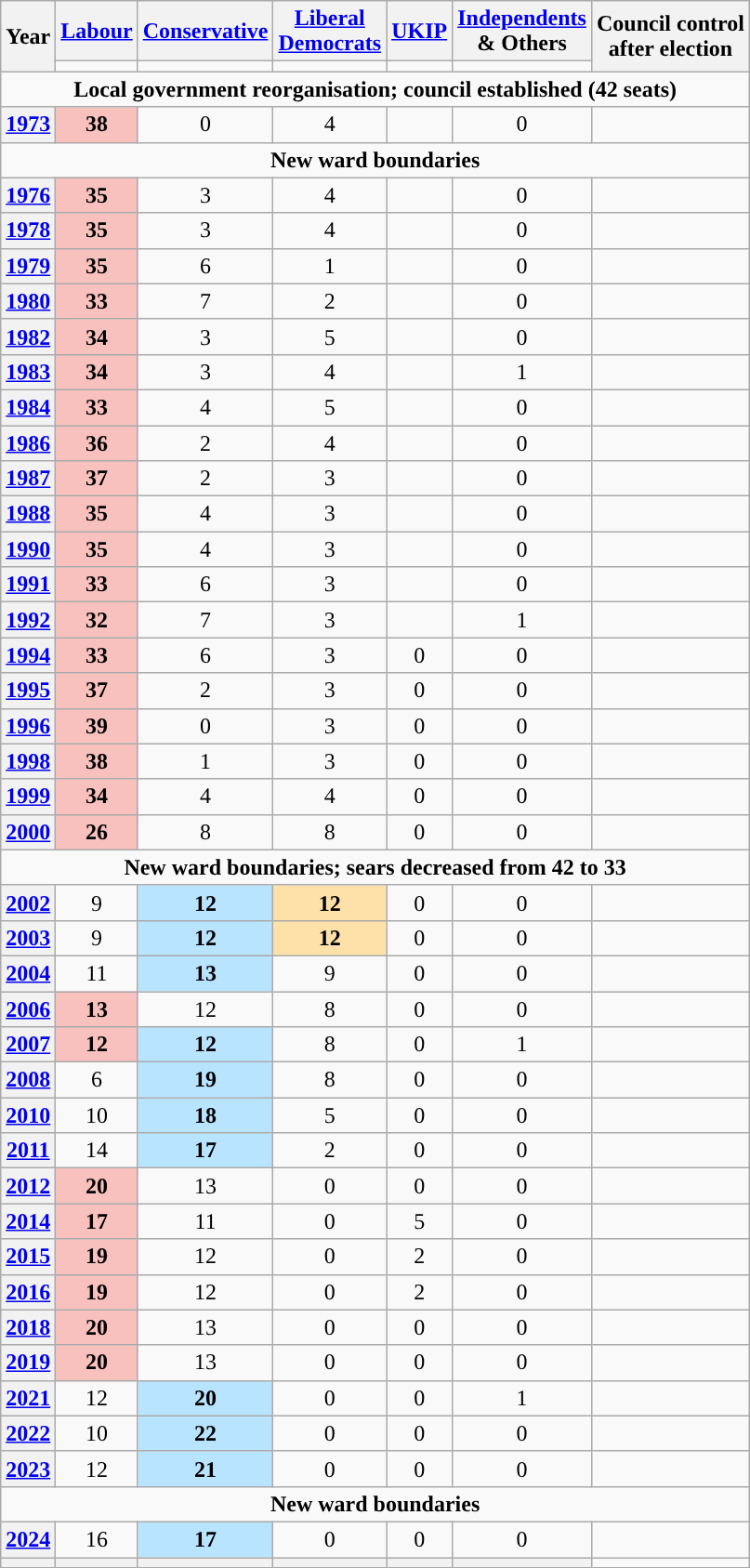<table class="wikitable plainrowheaders" style="text-align:center">
<tr>
<th scope="col" rowspan="2">Year</th>
<th scope="col"><a href='#'>Labour</a></th>
<th scope="col"><a href='#'>Conservative</a></th>
<th scope="col" style="width:1px"><a href='#'>Liberal Democrats</a></th>
<th scope="col"><a href='#'>UKIP</a></th>
<th scope="col"><a href='#'>Independents</a><br>& Others</th>
<th scope="col" rowspan="2" colspan="2">Council control<br>after election</th>
</tr>
<tr>
<td style="background:"></td>
<td style="background:"></td>
<td style="background:"></td>
<td style="background:"></td>
<td style="background:"></td>
</tr>
<tr>
<td colspan="9"><strong>Local government reorganisation; council established (42 seats)</strong></td>
</tr>
<tr>
<th scope="row"><a href='#'>1973</a></th>
<td style="background:#F8C1BE;"><strong>38</strong></td>
<td>0</td>
<td>4</td>
<td></td>
<td>0</td>
<td></td>
</tr>
<tr>
<td colspan="9"><strong>New ward boundaries</strong></td>
</tr>
<tr>
<th scope="row"><a href='#'>1976</a></th>
<td style="background:#F8C1BE;"><strong>35</strong></td>
<td>3</td>
<td>4</td>
<td></td>
<td>0</td>
<td></td>
</tr>
<tr>
<th scope="row"><a href='#'>1978</a></th>
<td style="background:#F8C1BE;"><strong>35</strong></td>
<td>3</td>
<td>4</td>
<td></td>
<td>0</td>
<td></td>
</tr>
<tr>
<th scope="row"><a href='#'>1979</a></th>
<td style="background:#F8C1BE;"><strong>35</strong></td>
<td>6</td>
<td>1</td>
<td></td>
<td>0</td>
<td></td>
</tr>
<tr>
<th scope="row"><a href='#'>1980</a></th>
<td style="background:#F8C1BE;"><strong>33</strong></td>
<td>7</td>
<td>2</td>
<td></td>
<td>0</td>
<td></td>
</tr>
<tr>
<th scope="row"><a href='#'>1982</a></th>
<td style="background:#F8C1BE;"><strong>34</strong></td>
<td>3</td>
<td>5</td>
<td></td>
<td>0</td>
<td></td>
</tr>
<tr>
<th scope="row"><a href='#'>1983</a></th>
<td style="background:#F8C1BE;"><strong>34</strong></td>
<td>3</td>
<td>4</td>
<td></td>
<td>1</td>
<td></td>
</tr>
<tr>
<th scope="row"><a href='#'>1984</a></th>
<td style="background:#F8C1BE;"><strong>33</strong></td>
<td>4</td>
<td>5</td>
<td></td>
<td>0</td>
<td></td>
</tr>
<tr>
<th scope="row"><a href='#'>1986</a></th>
<td style="background:#F8C1BE;"><strong>36</strong></td>
<td>2</td>
<td>4</td>
<td></td>
<td>0</td>
<td></td>
</tr>
<tr>
<th scope="row"><a href='#'>1987</a></th>
<td style="background:#F8C1BE;"><strong>37</strong></td>
<td>2</td>
<td>3</td>
<td></td>
<td>0</td>
<td></td>
</tr>
<tr>
<th scope="row"><a href='#'>1988</a></th>
<td style="background:#F8C1BE;"><strong>35</strong></td>
<td>4</td>
<td>3</td>
<td></td>
<td>0</td>
<td></td>
</tr>
<tr>
<th scope="row"><a href='#'>1990</a></th>
<td style="background:#F8C1BE;"><strong>35</strong></td>
<td>4</td>
<td>3</td>
<td></td>
<td>0</td>
<td></td>
</tr>
<tr>
<th scope="row"><a href='#'>1991</a></th>
<td style="background:#F8C1BE;"><strong>33</strong></td>
<td>6</td>
<td>3</td>
<td></td>
<td>0</td>
<td></td>
</tr>
<tr>
<th scope="row"><a href='#'>1992</a></th>
<td style="background:#F8C1BE;"><strong>32</strong></td>
<td>7</td>
<td>3</td>
<td></td>
<td>1</td>
<td></td>
</tr>
<tr>
<th scope="row"><a href='#'>1994</a></th>
<td style="background:#F8C1BE;"><strong>33</strong></td>
<td>6</td>
<td>3</td>
<td>0</td>
<td>0</td>
<td></td>
</tr>
<tr>
<th scope="row"><a href='#'>1995</a></th>
<td style="background:#F8C1BE;"><strong>37</strong></td>
<td>2</td>
<td>3</td>
<td>0</td>
<td>0</td>
<td></td>
</tr>
<tr>
<th scope="row"><a href='#'>1996</a></th>
<td style="background:#F8C1BE;"><strong>39</strong></td>
<td>0</td>
<td>3</td>
<td>0</td>
<td>0</td>
<td></td>
</tr>
<tr>
<th scope="row"><a href='#'>1998</a></th>
<td style="background:#F8C1BE;"><strong>38</strong></td>
<td>1</td>
<td>3</td>
<td>0</td>
<td>0</td>
<td></td>
</tr>
<tr>
<th scope="row"><a href='#'>1999</a></th>
<td style="background:#F8C1BE;"><strong>34</strong></td>
<td>4</td>
<td>4</td>
<td>0</td>
<td>0</td>
<td></td>
</tr>
<tr>
<th scope="row"><a href='#'>2000</a></th>
<td style="background:#F8C1BE;"><strong>26</strong></td>
<td>8</td>
<td>8</td>
<td>0</td>
<td>0</td>
<td></td>
</tr>
<tr>
<td colspan="9"><strong>New ward boundaries; sears decreased from 42 to 33</strong></td>
</tr>
<tr>
<th scope="row"><a href='#'>2002</a></th>
<td>9</td>
<td style="background:#B9E4FF;"><strong>12</strong></td>
<td style="background:#FEE1A8"><strong>12</strong></td>
<td>0</td>
<td>0</td>
<td></td>
</tr>
<tr>
<th scope="row"><a href='#'>2003</a></th>
<td>9</td>
<td style="background:#B9E4FF;"><strong>12</strong></td>
<td style="background:#FEE1A8"><strong>12</strong></td>
<td>0</td>
<td>0</td>
<td></td>
</tr>
<tr>
<th scope="row"><a href='#'>2004</a></th>
<td>11</td>
<td style="background:#B9E4FF;"><strong>13</strong></td>
<td>9</td>
<td>0</td>
<td>0</td>
<td></td>
</tr>
<tr>
<th scope="row"><a href='#'>2006</a></th>
<td style="background:#F8C1BE;"><strong>13</strong></td>
<td>12</td>
<td>8</td>
<td>0</td>
<td>0</td>
<td></td>
</tr>
<tr>
<th scope="row"><a href='#'>2007</a></th>
<td style="background:#F8C1BE;"><strong>12</strong></td>
<td style="background:#B9E4FF;"><strong>12</strong></td>
<td>8</td>
<td>0</td>
<td>1</td>
<td></td>
</tr>
<tr>
<th scope="row"><a href='#'>2008</a></th>
<td>6</td>
<td style="background:#B9E4FF;"><strong>19</strong></td>
<td>8</td>
<td>0</td>
<td>0</td>
<td></td>
</tr>
<tr>
<th scope="row"><a href='#'>2010</a></th>
<td>10</td>
<td style="background:#B9E4FF;"><strong>18</strong></td>
<td>5</td>
<td>0</td>
<td>0</td>
<td></td>
</tr>
<tr>
<th scope="row"><a href='#'>2011</a></th>
<td>14</td>
<td style="background:#B9E4FF;"><strong>17</strong></td>
<td>2</td>
<td>0</td>
<td>0</td>
<td></td>
</tr>
<tr>
<th scope="row"><a href='#'>2012</a></th>
<td style="background:#F8C1BE;"><strong>20</strong></td>
<td>13</td>
<td>0</td>
<td>0</td>
<td>0</td>
<td></td>
</tr>
<tr>
<th scope="row"><a href='#'>2014</a></th>
<td style="background:#F8C1BE;"><strong>17</strong></td>
<td>11</td>
<td>0</td>
<td>5</td>
<td>0</td>
<td></td>
</tr>
<tr>
<th scope="row"><a href='#'>2015</a></th>
<td style="background:#F8C1BE;"><strong>19</strong></td>
<td>12</td>
<td>0</td>
<td>2</td>
<td>0</td>
<td></td>
</tr>
<tr>
<th scope="row"><a href='#'>2016</a></th>
<td style="background:#F8C1BE;"><strong>19</strong></td>
<td>12</td>
<td>0</td>
<td>2</td>
<td>0</td>
<td></td>
</tr>
<tr>
<th scope="row"><a href='#'>2018</a></th>
<td style="background:#F8C1BE;"><strong>20</strong></td>
<td>13</td>
<td>0</td>
<td>0</td>
<td>0</td>
<td></td>
</tr>
<tr>
<th scope="row"><a href='#'>2019</a></th>
<td style="background:#F8C1BE;"><strong>20</strong></td>
<td>13</td>
<td>0</td>
<td>0</td>
<td>0</td>
<td></td>
</tr>
<tr>
<th scope="row"><a href='#'>2021</a></th>
<td>12</td>
<td style="background:#B9E4FF;"><strong>20</strong></td>
<td>0</td>
<td>0</td>
<td>1</td>
<td></td>
</tr>
<tr>
<th scope="row"><a href='#'>2022</a></th>
<td>10</td>
<td style="background:#B9E4FF;"><strong>22</strong></td>
<td>0</td>
<td>0</td>
<td>0</td>
<td></td>
</tr>
<tr>
<th scope="row"><a href='#'>2023</a></th>
<td>12</td>
<td style="background:#B9E4FF;"><strong>21</strong></td>
<td>0</td>
<td>0</td>
<td>0</td>
<td></td>
</tr>
<tr>
<td colspan="9"><strong>New ward boundaries</strong></td>
</tr>
<tr>
<th scope="row"><a href='#'>2024</a></th>
<td>16</td>
<td style="background:#B9E4FF;"><strong>17</strong></td>
<td>0</td>
<td>0</td>
<td>0</td>
<td></td>
</tr>
<tr>
<th></th>
<th style="background-color: "></th>
<th style="background-color: "></th>
<th style="background-color: "></th>
<th style="background-color: "></th>
<th style="background-color: "></th>
</tr>
</table>
